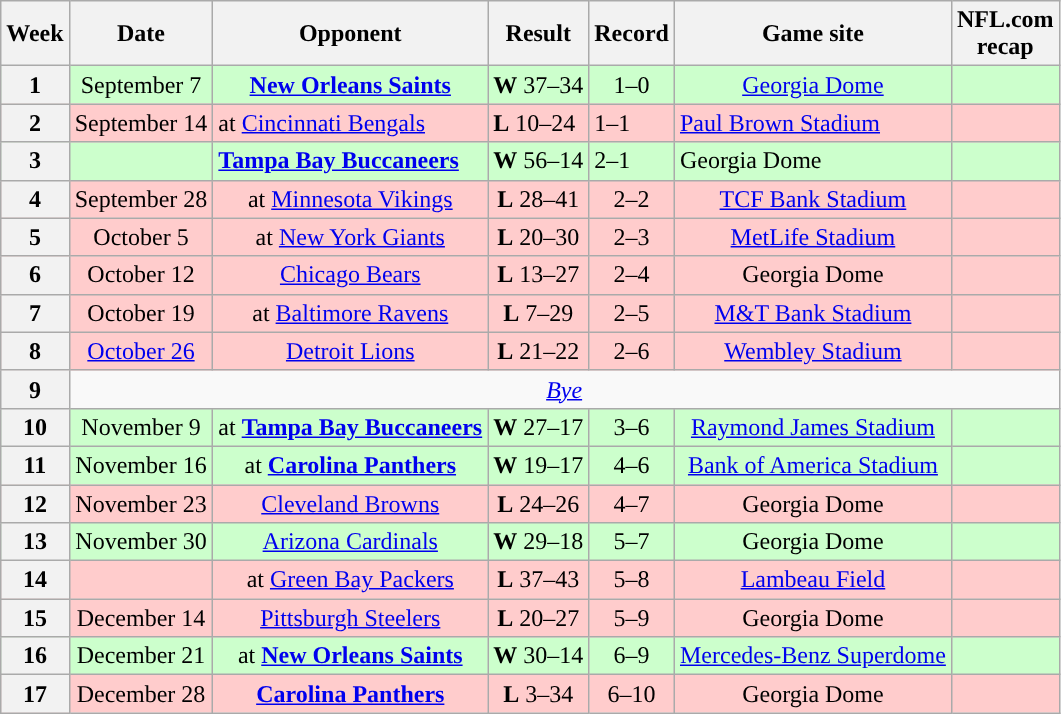<table class="wikitable" style="align=center">
<tr>
<th>Week</th>
<th>Date</th>
<th>Opponent</th>
<th>Result</th>
<th>Record</th>
<th>Game site</th>
<th>NFL.com<br>recap</th>
</tr>
<tr style="background:#cfc; text-align:center;">
<th>1</th>
<td>September 7</td>
<td><strong><a href='#'>New Orleans Saints</a></strong></td>
<td><strong>W</strong> 37–34 </td>
<td>1–0</td>
<td><a href='#'>Georgia Dome</a></td>
<td></td>
</tr>
<tr style="background:#fcc">
<th>2</th>
<td>September 14</td>
<td>at <a href='#'>Cincinnati Bengals</a></td>
<td><strong>L</strong> 10–24</td>
<td>1–1</td>
<td><a href='#'>Paul Brown Stadium</a></td>
<td></td>
</tr>
<tr style="background:#cfc">
<th>3</th>
<td></td>
<td><strong><a href='#'>Tampa Bay Buccaneers</a></strong></td>
<td><strong>W</strong> 56–14</td>
<td>2–1</td>
<td>Georgia Dome</td>
<td></td>
</tr>
<tr style="background:#fcc; text-align:center;">
<th>4</th>
<td>September 28</td>
<td>at <a href='#'>Minnesota Vikings</a></td>
<td><strong>L</strong> 28–41</td>
<td>2–2</td>
<td><a href='#'>TCF Bank Stadium</a></td>
<td></td>
</tr>
<tr style="background:#fcc; text-align:center;">
<th>5</th>
<td>October 5</td>
<td>at <a href='#'>New York Giants</a></td>
<td><strong>L</strong> 20–30</td>
<td>2–3</td>
<td><a href='#'>MetLife Stadium</a></td>
<td></td>
</tr>
<tr style="background:#fcc; text-align:center;">
<th>6</th>
<td>October 12</td>
<td><a href='#'>Chicago Bears</a></td>
<td><strong>L</strong> 13–27</td>
<td>2–4</td>
<td>Georgia Dome</td>
<td></td>
</tr>
<tr style="background:#fcc; text-align:center;">
<th>7</th>
<td>October 19</td>
<td>at <a href='#'>Baltimore Ravens</a></td>
<td><strong>L</strong> 7–29</td>
<td>2–5</td>
<td><a href='#'>M&T Bank Stadium</a></td>
<td></td>
</tr>
<tr style="background:#fcc; text-align:center;">
<th>8</th>
<td><a href='#'>October 26</a></td>
<td><a href='#'>Detroit Lions</a></td>
<td><strong>L</strong> 21–22</td>
<td>2–6</td>
<td><a href='#'>Wembley Stadium</a> </td>
<td></td>
</tr>
<tr>
<th>9</th>
<td colspan="6" style="text-align:center;"><em><a href='#'>Bye</a></em></td>
</tr>
<tr style="background:#cfc; text-align:center;">
<th>10</th>
<td>November 9</td>
<td>at <strong><a href='#'>Tampa Bay Buccaneers</a></strong></td>
<td><strong>W</strong> 27–17</td>
<td>3–6</td>
<td><a href='#'>Raymond James Stadium</a></td>
<td></td>
</tr>
<tr style="background:#cfc; text-align:center;">
<th>11</th>
<td>November 16</td>
<td>at <strong><a href='#'>Carolina Panthers</a></strong></td>
<td><strong>W</strong> 19–17</td>
<td>4–6</td>
<td><a href='#'>Bank of America Stadium</a></td>
<td></td>
</tr>
<tr style="background:#fcc; text-align:center;">
<th>12</th>
<td>November 23</td>
<td><a href='#'>Cleveland Browns</a></td>
<td><strong>L</strong> 24–26</td>
<td>4–7</td>
<td>Georgia Dome</td>
<td></td>
</tr>
<tr style="background:#cfc; text-align:center;">
<th>13</th>
<td>November 30</td>
<td><a href='#'>Arizona Cardinals</a></td>
<td><strong>W</strong> 29–18</td>
<td>5–7</td>
<td>Georgia Dome</td>
<td></td>
</tr>
<tr style="background:#fcc; text-align:center;">
<th>14</th>
<td></td>
<td>at <a href='#'>Green Bay Packers</a></td>
<td><strong>L</strong> 37–43</td>
<td>5–8</td>
<td><a href='#'>Lambeau Field</a></td>
<td></td>
</tr>
<tr style="background:#fcc; text-align:center;">
<th>15</th>
<td>December 14</td>
<td><a href='#'>Pittsburgh Steelers</a></td>
<td><strong>L</strong> 20–27</td>
<td>5–9</td>
<td>Georgia Dome</td>
<td></td>
</tr>
<tr style="background:#cfc; text-align:center;">
<th>16</th>
<td>December 21</td>
<td>at <strong><a href='#'>New Orleans Saints</a></strong></td>
<td><strong>W</strong> 30–14</td>
<td>6–9</td>
<td><a href='#'>Mercedes-Benz Superdome</a></td>
<td></td>
</tr>
<tr style="background:#fcc; text-align:center;">
<th>17</th>
<td>December 28</td>
<td><strong><a href='#'>Carolina Panthers</a></strong></td>
<td><strong>L</strong> 3–34</td>
<td>6–10</td>
<td>Georgia Dome</td>
<td></td>
</tr>
</table>
